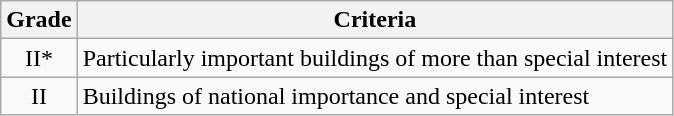<table class="wikitable">
<tr>
<th>Grade</th>
<th>Criteria</th>
</tr>
<tr>
<td align="center" >II*</td>
<td>Particularly important buildings of more than special interest</td>
</tr>
<tr>
<td align="center" >II</td>
<td>Buildings of national importance and special interest</td>
</tr>
</table>
